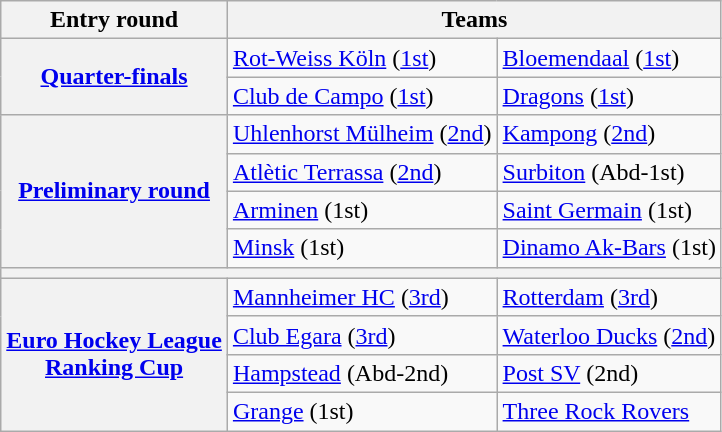<table class="wikitable">
<tr>
<th>Entry round</th>
<th colspan=2>Teams</th>
</tr>
<tr>
<th rowspan=2><a href='#'>Quarter-finals</a></th>
<td> <a href='#'>Rot-Weiss Köln</a> (<a href='#'>1st</a>)</td>
<td> <a href='#'>Bloemendaal</a> (<a href='#'>1st</a>)</td>
</tr>
<tr>
<td> <a href='#'>Club de Campo</a> (<a href='#'>1st</a>)</td>
<td> <a href='#'>Dragons</a> (<a href='#'>1st</a>)</td>
</tr>
<tr>
<th rowspan=4><a href='#'>Preliminary round</a></th>
<td> <a href='#'>Uhlenhorst Mülheim</a> (<a href='#'>2nd</a>)</td>
<td> <a href='#'>Kampong</a> (<a href='#'>2nd</a>)</td>
</tr>
<tr>
<td> <a href='#'>Atlètic Terrassa</a> (<a href='#'>2nd</a>)</td>
<td> <a href='#'>Surbiton</a> (Abd-1st)</td>
</tr>
<tr>
<td> <a href='#'>Arminen</a> (1st)</td>
<td> <a href='#'>Saint Germain</a> (1st)</td>
</tr>
<tr>
<td> <a href='#'>Minsk</a> (1st)</td>
<td> <a href='#'>Dinamo Ak-Bars</a> (1st)</td>
</tr>
<tr>
<th colspan=3></th>
</tr>
<tr>
<th rowspan=4><a href='#'>Euro Hockey League<br>Ranking Cup</a></th>
<td> <a href='#'>Mannheimer HC</a> (<a href='#'>3rd</a>)</td>
<td> <a href='#'>Rotterdam</a> (<a href='#'>3rd</a>)</td>
</tr>
<tr>
<td> <a href='#'>Club Egara</a> (<a href='#'>3rd</a>)</td>
<td> <a href='#'>Waterloo Ducks</a> (<a href='#'>2nd</a>)</td>
</tr>
<tr>
<td> <a href='#'>Hampstead</a> (Abd-2nd)</td>
<td> <a href='#'>Post SV</a> (2nd)</td>
</tr>
<tr>
<td> <a href='#'>Grange</a> (1st)</td>
<td> <a href='#'>Three Rock Rovers</a></td>
</tr>
</table>
